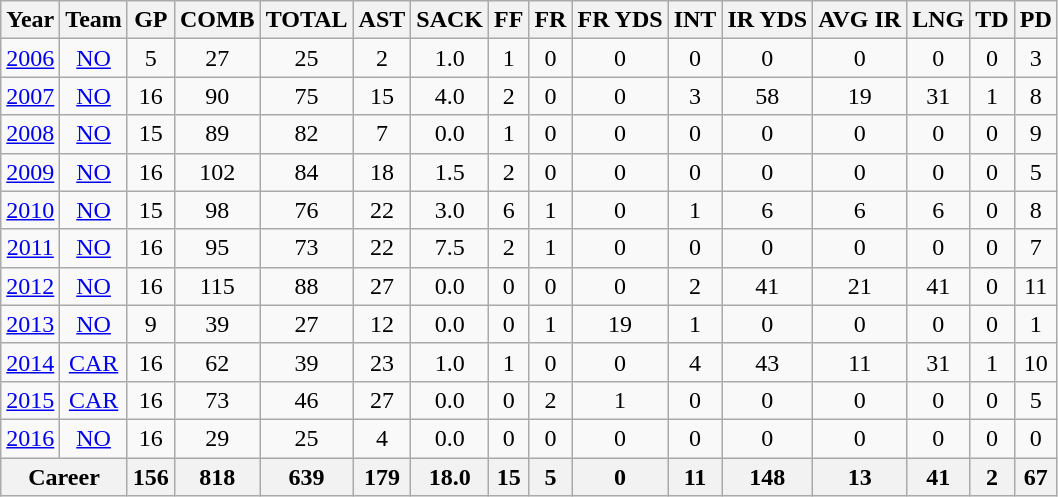<table class="wikitable" style="text-align:center">
<tr>
<th>Year</th>
<th>Team</th>
<th>GP</th>
<th>COMB</th>
<th>TOTAL</th>
<th>AST</th>
<th>SACK</th>
<th>FF</th>
<th>FR</th>
<th>FR YDS</th>
<th>INT</th>
<th>IR YDS</th>
<th>AVG IR</th>
<th>LNG</th>
<th>TD</th>
<th>PD</th>
</tr>
<tr>
<td><a href='#'>2006</a></td>
<td><a href='#'>NO</a></td>
<td>5</td>
<td>27</td>
<td>25</td>
<td>2</td>
<td>1.0</td>
<td>1</td>
<td>0</td>
<td>0</td>
<td>0</td>
<td>0</td>
<td>0</td>
<td>0</td>
<td>0</td>
<td>3</td>
</tr>
<tr>
<td><a href='#'>2007</a></td>
<td><a href='#'>NO</a></td>
<td>16</td>
<td>90</td>
<td>75</td>
<td>15</td>
<td>4.0</td>
<td>2</td>
<td>0</td>
<td>0</td>
<td>3</td>
<td>58</td>
<td>19</td>
<td>31</td>
<td>1</td>
<td>8</td>
</tr>
<tr>
<td><a href='#'>2008</a></td>
<td><a href='#'>NO</a></td>
<td>15</td>
<td>89</td>
<td>82</td>
<td>7</td>
<td>0.0</td>
<td>1</td>
<td>0</td>
<td>0</td>
<td>0</td>
<td>0</td>
<td>0</td>
<td>0</td>
<td>0</td>
<td>9</td>
</tr>
<tr>
<td><a href='#'>2009</a></td>
<td><a href='#'>NO</a></td>
<td>16</td>
<td>102</td>
<td>84</td>
<td>18</td>
<td>1.5</td>
<td>2</td>
<td>0</td>
<td>0</td>
<td>0</td>
<td>0</td>
<td>0</td>
<td>0</td>
<td>0</td>
<td>5</td>
</tr>
<tr>
<td><a href='#'>2010</a></td>
<td><a href='#'>NO</a></td>
<td>15</td>
<td>98</td>
<td>76</td>
<td>22</td>
<td>3.0</td>
<td>6</td>
<td>1</td>
<td>0</td>
<td>1</td>
<td>6</td>
<td>6</td>
<td>6</td>
<td>0</td>
<td>8</td>
</tr>
<tr>
<td><a href='#'>2011</a></td>
<td><a href='#'>NO</a></td>
<td>16</td>
<td>95</td>
<td>73</td>
<td>22</td>
<td>7.5</td>
<td>2</td>
<td>1</td>
<td>0</td>
<td>0</td>
<td>0</td>
<td>0</td>
<td>0</td>
<td>0</td>
<td>7</td>
</tr>
<tr>
<td><a href='#'>2012</a></td>
<td><a href='#'>NO</a></td>
<td>16</td>
<td>115</td>
<td>88</td>
<td>27</td>
<td>0.0</td>
<td>0</td>
<td>0</td>
<td>0</td>
<td>2</td>
<td>41</td>
<td>21</td>
<td>41</td>
<td>0</td>
<td>11</td>
</tr>
<tr>
<td><a href='#'>2013</a></td>
<td><a href='#'>NO</a></td>
<td>9</td>
<td>39</td>
<td>27</td>
<td>12</td>
<td>0.0</td>
<td>0</td>
<td>1</td>
<td>19</td>
<td>1</td>
<td>0</td>
<td>0</td>
<td>0</td>
<td>0</td>
<td>1</td>
</tr>
<tr>
<td><a href='#'>2014</a></td>
<td><a href='#'>CAR</a></td>
<td>16</td>
<td>62</td>
<td>39</td>
<td>23</td>
<td>1.0</td>
<td>1</td>
<td>0</td>
<td>0</td>
<td>4</td>
<td>43</td>
<td>11</td>
<td>31</td>
<td>1</td>
<td>10</td>
</tr>
<tr>
<td><a href='#'>2015</a></td>
<td><a href='#'>CAR</a></td>
<td>16</td>
<td>73</td>
<td>46</td>
<td>27</td>
<td>0.0</td>
<td>0</td>
<td>2</td>
<td>1</td>
<td>0</td>
<td>0</td>
<td>0</td>
<td>0</td>
<td>0</td>
<td>5</td>
</tr>
<tr>
<td><a href='#'>2016</a></td>
<td><a href='#'>NO</a></td>
<td>16</td>
<td>29</td>
<td>25</td>
<td>4</td>
<td>0.0</td>
<td>0</td>
<td>0</td>
<td>0</td>
<td>0</td>
<td>0</td>
<td>0</td>
<td>0</td>
<td>0</td>
<td>0</td>
</tr>
<tr>
<th colspan="2">Career</th>
<th>156</th>
<th>818</th>
<th>639</th>
<th>179</th>
<th>18.0</th>
<th>15</th>
<th>5</th>
<th>0</th>
<th>11</th>
<th>148</th>
<th>13</th>
<th>41</th>
<th>2</th>
<th>67</th>
</tr>
</table>
